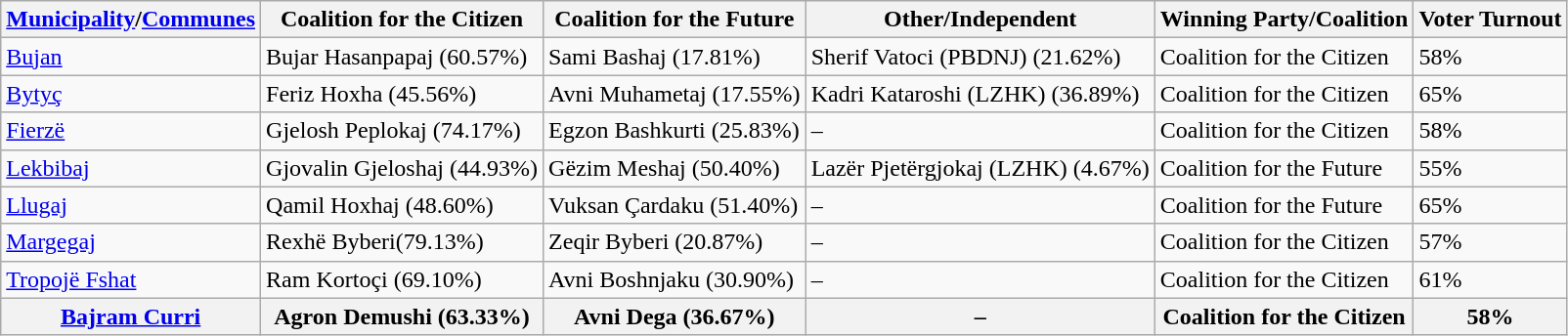<table class="wikitable">
<tr>
<th><a href='#'>Municipality</a>/<a href='#'>Communes</a></th>
<th>Coalition for the Citizen</th>
<th>Coalition for the Future</th>
<th>Other/Independent</th>
<th>Winning Party/Coalition</th>
<th>Voter Turnout</th>
</tr>
<tr>
<td><a href='#'>Bujan</a></td>
<td>Bujar Hasanpapaj (60.57%)</td>
<td>Sami Bashaj (17.81%)</td>
<td>Sherif Vatoci (PBDNJ) (21.62%)</td>
<td>Coalition for the Citizen</td>
<td>58%</td>
</tr>
<tr>
<td><a href='#'>Bytyç</a></td>
<td>Feriz Hoxha (45.56%)</td>
<td>Avni Muhametaj (17.55%)</td>
<td>Kadri Kataroshi (LZHK) (36.89%)</td>
<td>Coalition for the Citizen</td>
<td>65%</td>
</tr>
<tr>
<td><a href='#'>Fierzë</a></td>
<td>Gjelosh Peplokaj (74.17%)</td>
<td>Egzon Bashkurti (25.83%)</td>
<td>–</td>
<td>Coalition for the Citizen</td>
<td>58%</td>
</tr>
<tr>
<td><a href='#'>Lekbibaj</a></td>
<td>Gjovalin Gjeloshaj (44.93%)</td>
<td>Gëzim Meshaj (50.40%)</td>
<td>Lazër Pjetërgjokaj (LZHK) (4.67%)</td>
<td>Coalition for the Future</td>
<td>55%</td>
</tr>
<tr>
<td><a href='#'>Llugaj</a></td>
<td>Qamil Hoxhaj (48.60%)</td>
<td>Vuksan Çardaku (51.40%)</td>
<td>–</td>
<td>Coalition for the Future</td>
<td>65%</td>
</tr>
<tr>
<td><a href='#'>Margegaj</a></td>
<td>Rexhë Byberi(79.13%)</td>
<td>Zeqir Byberi (20.87%)</td>
<td>–</td>
<td>Coalition for the Citizen</td>
<td>57%</td>
</tr>
<tr>
<td><a href='#'>Tropojë Fshat</a></td>
<td>Ram Kortoçi (69.10%)</td>
<td>Avni Boshnjaku (30.90%)</td>
<td>–</td>
<td>Coalition for the Citizen</td>
<td>61%</td>
</tr>
<tr>
<th><a href='#'>Bajram Curri</a></th>
<th>Agron Demushi (63.33%)</th>
<th>Avni Dega (36.67%)</th>
<th>–</th>
<th>Coalition for the Citizen</th>
<th>58%</th>
</tr>
</table>
